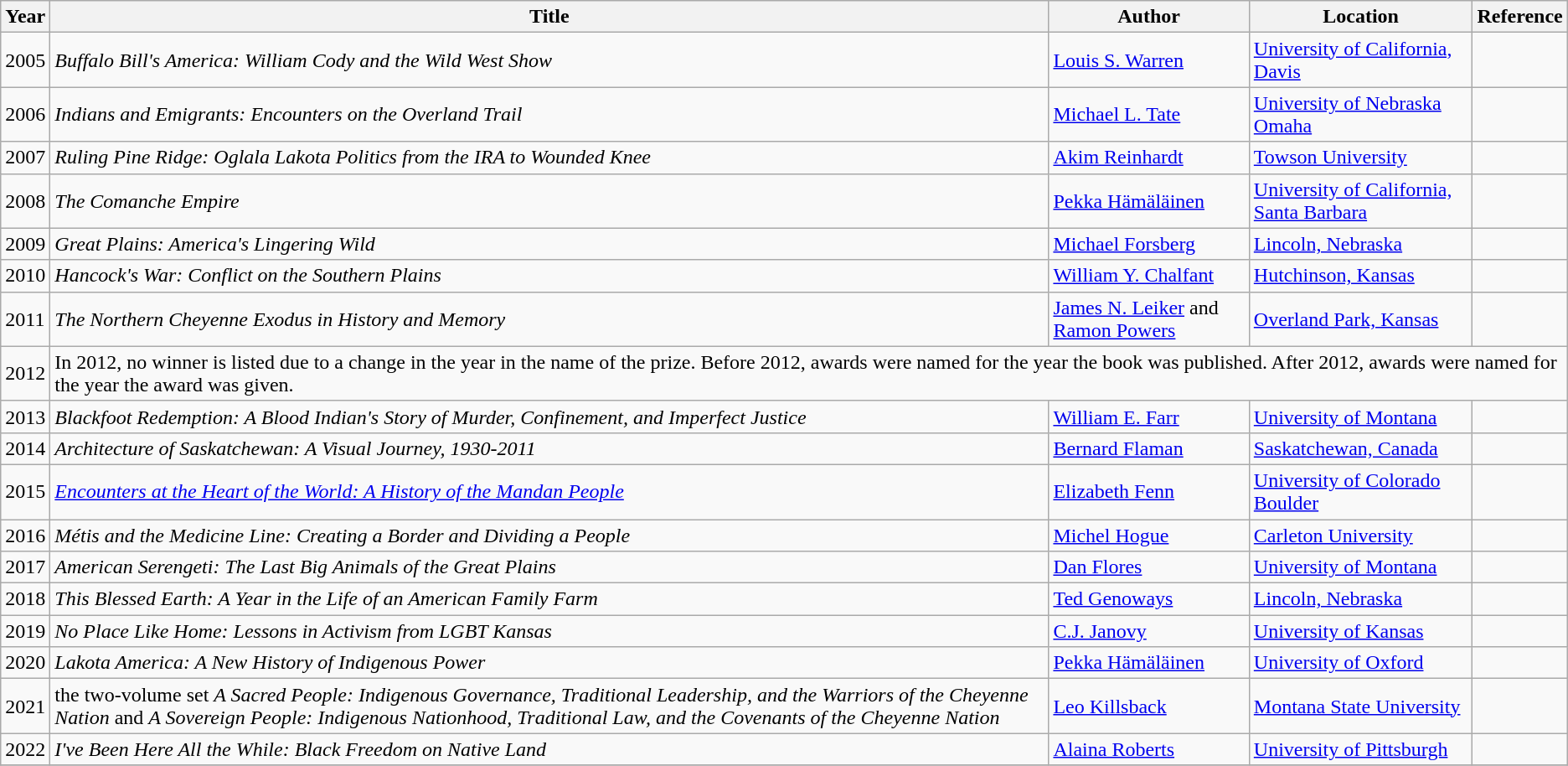<table class="wikitable sortable">
<tr>
<th>Year</th>
<th>Title</th>
<th>Author</th>
<th>Location</th>
<th>Reference</th>
</tr>
<tr>
<td>2005</td>
<td><em>Buffalo Bill's America: William Cody and the Wild West Show</em></td>
<td><a href='#'>Louis S. Warren</a></td>
<td><a href='#'>University of California, Davis</a></td>
<td></td>
</tr>
<tr>
<td>2006</td>
<td><em>Indians and Emigrants: Encounters on the Overland Trail</em></td>
<td><a href='#'>Michael L. Tate</a></td>
<td><a href='#'>University of Nebraska Omaha</a></td>
<td></td>
</tr>
<tr>
<td>2007</td>
<td><em>Ruling Pine Ridge: Oglala Lakota Politics from the IRA to Wounded Knee</em></td>
<td><a href='#'>Akim Reinhardt</a></td>
<td><a href='#'>Towson University</a></td>
<td></td>
</tr>
<tr>
<td>2008</td>
<td><em>The Comanche Empire</em></td>
<td><a href='#'>Pekka Hämäläinen</a></td>
<td><a href='#'>University of California, Santa Barbara</a></td>
<td></td>
</tr>
<tr>
<td>2009</td>
<td><em>Great Plains: America's Lingering Wild</em></td>
<td><a href='#'>Michael Forsberg</a></td>
<td><a href='#'>Lincoln, Nebraska</a></td>
<td></td>
</tr>
<tr>
<td>2010</td>
<td><em>Hancock's War: Conflict on the Southern Plains</em></td>
<td><a href='#'>William Y. Chalfant</a></td>
<td><a href='#'>Hutchinson, Kansas</a></td>
<td></td>
</tr>
<tr>
<td>2011</td>
<td><em>The Northern Cheyenne Exodus in History and Memory</em></td>
<td><a href='#'>James N. Leiker</a> and <a href='#'>Ramon Powers</a></td>
<td><a href='#'>Overland Park, Kansas</a></td>
<td></td>
</tr>
<tr>
<td>2012</td>
<td colspan="4">In 2012, no winner is listed due to a change in the year in the name of the prize. Before 2012, awards were named for the year the book was published. After 2012, awards were named for the year the award was given.</td>
</tr>
<tr>
<td>2013</td>
<td><em>Blackfoot Redemption: A Blood Indian's Story of Murder, Confinement, and Imperfect Justice</em></td>
<td><a href='#'>William E. Farr</a></td>
<td><a href='#'>University of Montana</a></td>
<td></td>
</tr>
<tr>
<td>2014</td>
<td><em>Architecture of Saskatchewan: A Visual Journey, 1930-2011</em></td>
<td><a href='#'>Bernard Flaman</a></td>
<td><a href='#'>Saskatchewan, Canada</a></td>
<td></td>
</tr>
<tr>
<td>2015</td>
<td><em><a href='#'>Encounters at the Heart of the World: A History of the Mandan People</a></em></td>
<td><a href='#'>Elizabeth Fenn</a></td>
<td><a href='#'>University of Colorado Boulder</a></td>
<td></td>
</tr>
<tr>
<td>2016</td>
<td><em>Métis and the Medicine Line: Creating a Border and Dividing a People</em></td>
<td><a href='#'>Michel Hogue</a></td>
<td><a href='#'>Carleton University</a></td>
<td></td>
</tr>
<tr>
<td>2017</td>
<td><em>American Serengeti: The Last Big Animals of the Great Plains</em></td>
<td><a href='#'>Dan Flores</a></td>
<td><a href='#'>University of Montana</a></td>
<td></td>
</tr>
<tr>
<td>2018</td>
<td><em>This Blessed Earth: A Year in the Life of an American Family Farm</em></td>
<td><a href='#'>Ted Genoways</a></td>
<td><a href='#'>Lincoln, Nebraska</a></td>
<td></td>
</tr>
<tr>
<td>2019</td>
<td><em>No Place Like Home: Lessons in Activism from LGBT Kansas</em></td>
<td><a href='#'>C.J. Janovy</a></td>
<td><a href='#'>University of Kansas</a></td>
<td></td>
</tr>
<tr>
<td>2020</td>
<td><em>Lakota America: A New History of Indigenous Power</em></td>
<td><a href='#'>Pekka Hämäläinen</a></td>
<td><a href='#'>University of Oxford</a></td>
<td></td>
</tr>
<tr>
<td>2021</td>
<td>the two-volume set <em>A Sacred People: Indigenous Governance, Traditional Leadership, and the Warriors of the Cheyenne Nation</em> and <em>A Sovereign People: Indigenous Nationhood, Traditional Law, and the Covenants of the Cheyenne Nation</em></td>
<td><a href='#'>Leo Killsback</a></td>
<td><a href='#'>Montana State University</a></td>
<td></td>
</tr>
<tr>
<td>2022</td>
<td><em>I've Been Here All the While: Black Freedom on Native Land</em></td>
<td><a href='#'>Alaina Roberts</a></td>
<td><a href='#'>University of Pittsburgh</a></td>
<td></td>
</tr>
<tr>
</tr>
</table>
